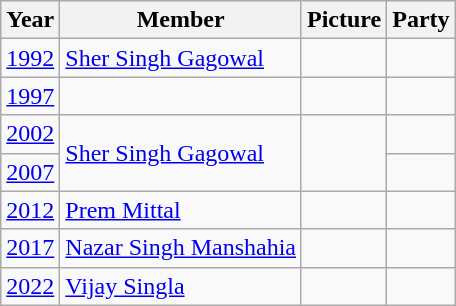<table class="wikitable sortable">
<tr>
<th>Year</th>
<th>Member</th>
<th>Picture</th>
<th colspan="2">Party</th>
</tr>
<tr>
<td><a href='#'>1992</a></td>
<td><a href='#'>Sher Singh Gagowal</a></td>
<td></td>
<td></td>
</tr>
<tr>
<td><a href='#'>1997</a></td>
<td></td>
<td></td>
<td></td>
</tr>
<tr>
<td><a href='#'>2002</a></td>
<td rowspan="2"><a href='#'>Sher Singh Gagowal</a></td>
<td rowspan="2"></td>
<td></td>
</tr>
<tr>
<td><a href='#'>2007</a></td>
<td></td>
</tr>
<tr>
<td><a href='#'>2012</a></td>
<td><a href='#'>Prem Mittal</a></td>
<td></td>
<td></td>
</tr>
<tr>
<td><a href='#'>2017</a></td>
<td><a href='#'>Nazar Singh Manshahia</a></td>
<td></td>
<td></td>
</tr>
<tr>
<td><a href='#'>2022</a></td>
<td><a href='#'>Vijay Singla</a></td>
<td></td>
<td></td>
</tr>
</table>
